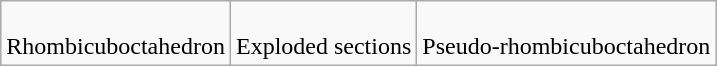<table class="wikitable">
<tr>
<td><br>Rhombicuboctahedron</td>
<td><br>Exploded sections</td>
<td><br>Pseudo-rhombicuboctahedron</td>
</tr>
</table>
